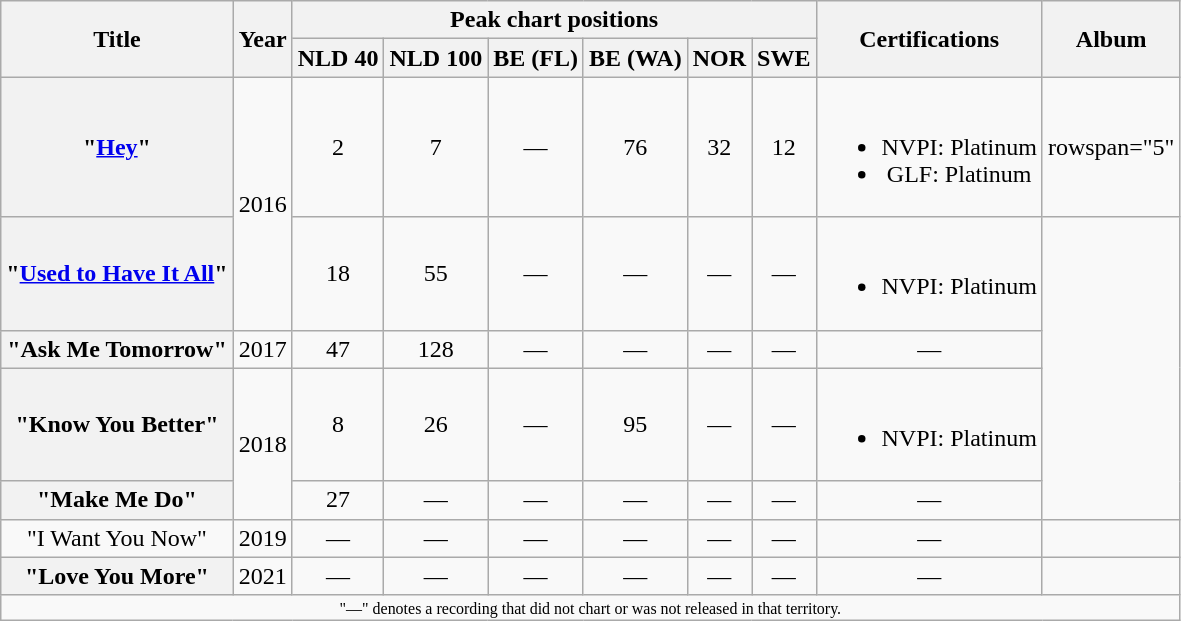<table class="wikitable plainrowheaders" style="text-align:center">
<tr>
<th scope="col" rowspan="2">Title</th>
<th scope="col" rowspan="2">Year</th>
<th scope="col" colspan="6">Peak chart positions</th>
<th scope="col" rowspan="2">Certifications</th>
<th scope="col" rowspan="2">Album</th>
</tr>
<tr>
<th scope="col">NLD 40<br></th>
<th scope="col">NLD 100</th>
<th scope="col">BE (FL)</th>
<th scope="col">BE (WA)</th>
<th scope="col">NOR</th>
<th scope="col">SWE</th>
</tr>
<tr>
<th scope="row">"<a href='#'>Hey</a>"<br></th>
<td rowspan="2">2016</td>
<td>2</td>
<td>7</td>
<td>—</td>
<td>76</td>
<td>32</td>
<td>12</td>
<td><br><ul><li>NVPI: Platinum</li><li>GLF: Platinum</li></ul></td>
<td>rowspan="5" </td>
</tr>
<tr>
<th scope="row">"<a href='#'>Used to Have It All</a>"<br></th>
<td>18</td>
<td>55</td>
<td>—</td>
<td>—</td>
<td>—</td>
<td>—</td>
<td><br><ul><li>NVPI: Platinum</li></ul></td>
</tr>
<tr>
<th scope="row">"Ask Me Tomorrow"</th>
<td>2017</td>
<td>47</td>
<td>128</td>
<td>—</td>
<td>—</td>
<td>—</td>
<td>—</td>
<td>—</td>
</tr>
<tr>
<th scope="row">"Know You Better"</th>
<td rowspan="2">2018</td>
<td>8</td>
<td>26</td>
<td>—</td>
<td>95</td>
<td>—</td>
<td>—</td>
<td><br><ul><li>NVPI: Platinum</li></ul></td>
</tr>
<tr>
<th scope="row">"Make Me Do"</th>
<td>27</td>
<td>—</td>
<td>—</td>
<td>—</td>
<td>—</td>
<td>—</td>
<td>—</td>
</tr>
<tr>
<td>"I Want You Now"</td>
<td>2019</td>
<td>—</td>
<td>—</td>
<td>—</td>
<td>—</td>
<td>—</td>
<td>—</td>
<td>—</td>
<td></td>
</tr>
<tr>
<th>"Love You More"</th>
<td>2021</td>
<td>—</td>
<td>—</td>
<td>—</td>
<td>—</td>
<td>—</td>
<td>—</td>
<td>—</td>
<td></td>
</tr>
<tr>
<td style="font-size:8pt;" colspan="12">"—" denotes a recording that did not chart or was not released in that territory.</td>
</tr>
</table>
